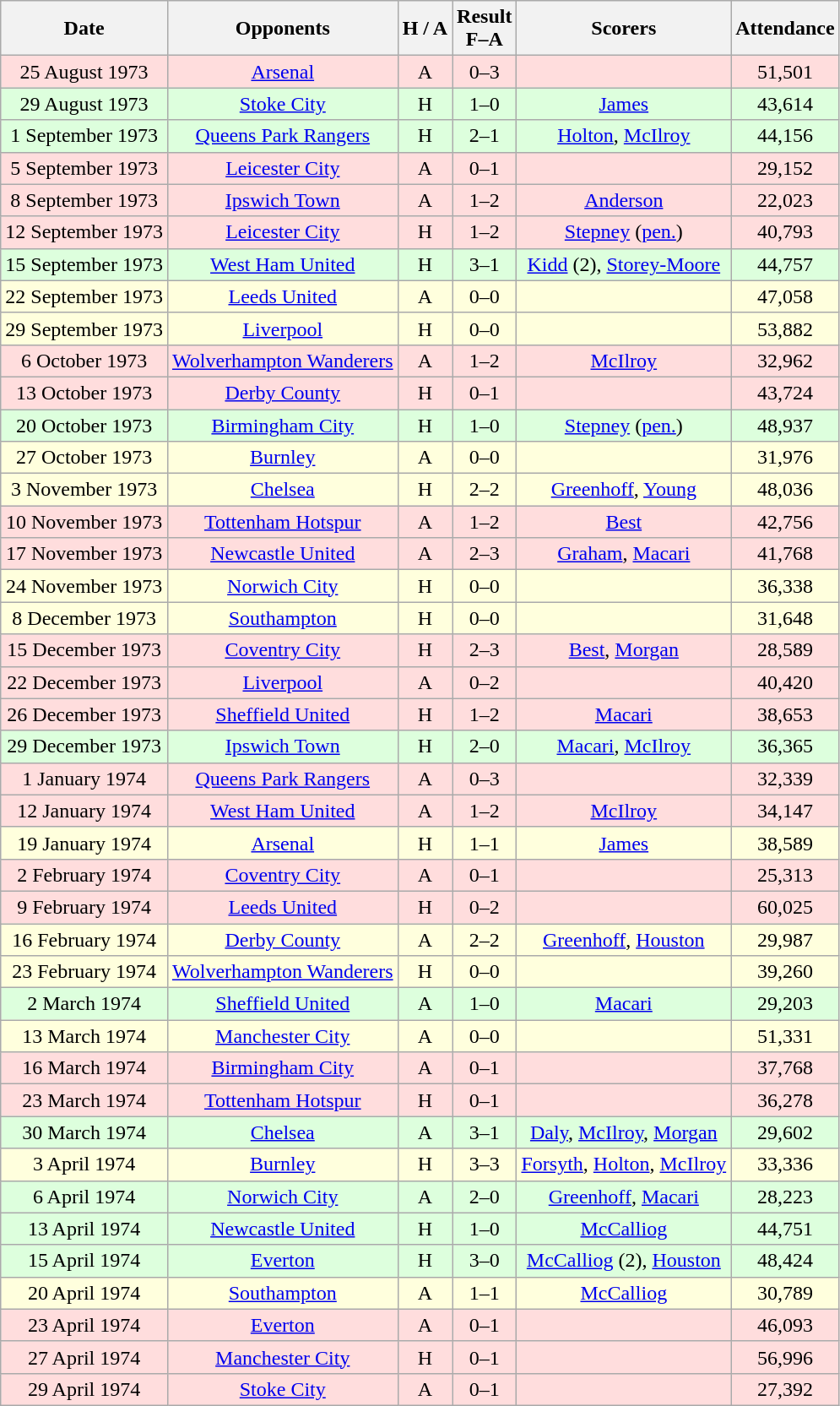<table class="wikitable" style="text-align:center">
<tr>
<th>Date</th>
<th>Opponents</th>
<th>H / A</th>
<th>Result<br>F–A</th>
<th>Scorers</th>
<th>Attendance</th>
</tr>
<tr bgcolor="#ffdddd">
<td>25 August 1973</td>
<td><a href='#'>Arsenal</a></td>
<td>A</td>
<td>0–3</td>
<td></td>
<td>51,501</td>
</tr>
<tr bgcolor="#ddffdd">
<td>29 August 1973</td>
<td><a href='#'>Stoke City</a></td>
<td>H</td>
<td>1–0</td>
<td><a href='#'>James</a></td>
<td>43,614</td>
</tr>
<tr bgcolor="#ddffdd">
<td>1 September 1973</td>
<td><a href='#'>Queens Park Rangers</a></td>
<td>H</td>
<td>2–1</td>
<td><a href='#'>Holton</a>, <a href='#'>McIlroy</a></td>
<td>44,156</td>
</tr>
<tr bgcolor="#ffdddd">
<td>5 September 1973</td>
<td><a href='#'>Leicester City</a></td>
<td>A</td>
<td>0–1</td>
<td></td>
<td>29,152</td>
</tr>
<tr bgcolor="#ffdddd">
<td>8 September 1973</td>
<td><a href='#'>Ipswich Town</a></td>
<td>A</td>
<td>1–2</td>
<td><a href='#'>Anderson</a></td>
<td>22,023</td>
</tr>
<tr bgcolor="#ffdddd">
<td>12 September 1973</td>
<td><a href='#'>Leicester City</a></td>
<td>H</td>
<td>1–2</td>
<td><a href='#'>Stepney</a> (<a href='#'>pen.</a>)</td>
<td>40,793</td>
</tr>
<tr bgcolor="#ddffdd">
<td>15 September 1973</td>
<td><a href='#'>West Ham United</a></td>
<td>H</td>
<td>3–1</td>
<td><a href='#'>Kidd</a> (2), <a href='#'>Storey-Moore</a></td>
<td>44,757</td>
</tr>
<tr bgcolor="#ffffdd">
<td>22 September 1973</td>
<td><a href='#'>Leeds United</a></td>
<td>A</td>
<td>0–0</td>
<td></td>
<td>47,058</td>
</tr>
<tr bgcolor="#ffffdd">
<td>29 September 1973</td>
<td><a href='#'>Liverpool</a></td>
<td>H</td>
<td>0–0</td>
<td></td>
<td>53,882</td>
</tr>
<tr bgcolor="#ffdddd">
<td>6 October 1973</td>
<td><a href='#'>Wolverhampton Wanderers</a></td>
<td>A</td>
<td>1–2</td>
<td><a href='#'>McIlroy</a></td>
<td>32,962</td>
</tr>
<tr bgcolor="#ffdddd">
<td>13 October 1973</td>
<td><a href='#'>Derby County</a></td>
<td>H</td>
<td>0–1</td>
<td></td>
<td>43,724</td>
</tr>
<tr bgcolor="#ddffdd">
<td>20 October 1973</td>
<td><a href='#'>Birmingham City</a></td>
<td>H</td>
<td>1–0</td>
<td><a href='#'>Stepney</a> (<a href='#'>pen.</a>)</td>
<td>48,937</td>
</tr>
<tr bgcolor="#ffffdd">
<td>27 October 1973</td>
<td><a href='#'>Burnley</a></td>
<td>A</td>
<td>0–0</td>
<td></td>
<td>31,976</td>
</tr>
<tr bgcolor="#ffffdd">
<td>3 November 1973</td>
<td><a href='#'>Chelsea</a></td>
<td>H</td>
<td>2–2</td>
<td><a href='#'>Greenhoff</a>, <a href='#'>Young</a></td>
<td>48,036</td>
</tr>
<tr bgcolor="#ffdddd">
<td>10 November 1973</td>
<td><a href='#'>Tottenham Hotspur</a></td>
<td>A</td>
<td>1–2</td>
<td><a href='#'>Best</a></td>
<td>42,756</td>
</tr>
<tr bgcolor="#ffdddd">
<td>17 November 1973</td>
<td><a href='#'>Newcastle United</a></td>
<td>A</td>
<td>2–3</td>
<td><a href='#'>Graham</a>, <a href='#'>Macari</a></td>
<td>41,768</td>
</tr>
<tr bgcolor="#ffffdd">
<td>24 November 1973</td>
<td><a href='#'>Norwich City</a></td>
<td>H</td>
<td>0–0</td>
<td></td>
<td>36,338</td>
</tr>
<tr bgcolor="#ffffdd">
<td>8 December 1973</td>
<td><a href='#'>Southampton</a></td>
<td>H</td>
<td>0–0</td>
<td></td>
<td>31,648</td>
</tr>
<tr bgcolor="#ffdddd">
<td>15 December 1973</td>
<td><a href='#'>Coventry City</a></td>
<td>H</td>
<td>2–3</td>
<td><a href='#'>Best</a>, <a href='#'>Morgan</a></td>
<td>28,589</td>
</tr>
<tr bgcolor="#ffdddd">
<td>22 December 1973</td>
<td><a href='#'>Liverpool</a></td>
<td>A</td>
<td>0–2</td>
<td></td>
<td>40,420</td>
</tr>
<tr bgcolor="#ffdddd">
<td>26 December 1973</td>
<td><a href='#'>Sheffield United</a></td>
<td>H</td>
<td>1–2</td>
<td><a href='#'>Macari</a></td>
<td>38,653</td>
</tr>
<tr bgcolor="#ddffdd">
<td>29 December 1973</td>
<td><a href='#'>Ipswich Town</a></td>
<td>H</td>
<td>2–0</td>
<td><a href='#'>Macari</a>, <a href='#'>McIlroy</a></td>
<td>36,365</td>
</tr>
<tr bgcolor="#ffdddd">
<td>1 January 1974</td>
<td><a href='#'>Queens Park Rangers</a></td>
<td>A</td>
<td>0–3</td>
<td></td>
<td>32,339</td>
</tr>
<tr bgcolor="#ffdddd">
<td>12 January 1974</td>
<td><a href='#'>West Ham United</a></td>
<td>A</td>
<td>1–2</td>
<td><a href='#'>McIlroy</a></td>
<td>34,147</td>
</tr>
<tr bgcolor="#ffffdd">
<td>19 January 1974</td>
<td><a href='#'>Arsenal</a></td>
<td>H</td>
<td>1–1</td>
<td><a href='#'>James</a></td>
<td>38,589</td>
</tr>
<tr bgcolor="#ffdddd">
<td>2 February 1974</td>
<td><a href='#'>Coventry City</a></td>
<td>A</td>
<td>0–1</td>
<td></td>
<td>25,313</td>
</tr>
<tr bgcolor="#ffdddd">
<td>9 February 1974</td>
<td><a href='#'>Leeds United</a></td>
<td>H</td>
<td>0–2</td>
<td></td>
<td>60,025</td>
</tr>
<tr bgcolor="#ffffdd">
<td>16 February 1974</td>
<td><a href='#'>Derby County</a></td>
<td>A</td>
<td>2–2</td>
<td><a href='#'>Greenhoff</a>, <a href='#'>Houston</a></td>
<td>29,987</td>
</tr>
<tr bgcolor="#ffffdd">
<td>23 February 1974</td>
<td><a href='#'>Wolverhampton Wanderers</a></td>
<td>H</td>
<td>0–0</td>
<td></td>
<td>39,260</td>
</tr>
<tr bgcolor="#ddffdd">
<td>2 March 1974</td>
<td><a href='#'>Sheffield United</a></td>
<td>A</td>
<td>1–0</td>
<td><a href='#'>Macari</a></td>
<td>29,203</td>
</tr>
<tr bgcolor="#ffffdd">
<td>13 March 1974</td>
<td><a href='#'>Manchester City</a></td>
<td>A</td>
<td>0–0</td>
<td></td>
<td>51,331</td>
</tr>
<tr bgcolor="#ffdddd">
<td>16 March 1974</td>
<td><a href='#'>Birmingham City</a></td>
<td>A</td>
<td>0–1</td>
<td></td>
<td>37,768</td>
</tr>
<tr bgcolor="#ffdddd">
<td>23 March 1974</td>
<td><a href='#'>Tottenham Hotspur</a></td>
<td>H</td>
<td>0–1</td>
<td></td>
<td>36,278</td>
</tr>
<tr bgcolor="#ddffdd">
<td>30 March 1974</td>
<td><a href='#'>Chelsea</a></td>
<td>A</td>
<td>3–1</td>
<td><a href='#'>Daly</a>, <a href='#'>McIlroy</a>, <a href='#'>Morgan</a></td>
<td>29,602</td>
</tr>
<tr bgcolor="#ffffdd">
<td>3 April 1974</td>
<td><a href='#'>Burnley</a></td>
<td>H</td>
<td>3–3</td>
<td><a href='#'>Forsyth</a>, <a href='#'>Holton</a>, <a href='#'>McIlroy</a></td>
<td>33,336</td>
</tr>
<tr bgcolor="#ddffdd">
<td>6 April 1974</td>
<td><a href='#'>Norwich City</a></td>
<td>A</td>
<td>2–0</td>
<td><a href='#'>Greenhoff</a>, <a href='#'>Macari</a></td>
<td>28,223</td>
</tr>
<tr bgcolor="#ddffdd">
<td>13 April 1974</td>
<td><a href='#'>Newcastle United</a></td>
<td>H</td>
<td>1–0</td>
<td><a href='#'>McCalliog</a></td>
<td>44,751</td>
</tr>
<tr bgcolor="#ddffdd">
<td>15 April 1974</td>
<td><a href='#'>Everton</a></td>
<td>H</td>
<td>3–0</td>
<td><a href='#'>McCalliog</a> (2), <a href='#'>Houston</a></td>
<td>48,424</td>
</tr>
<tr bgcolor="#ffffdd">
<td>20 April 1974</td>
<td><a href='#'>Southampton</a></td>
<td>A</td>
<td>1–1</td>
<td><a href='#'>McCalliog</a></td>
<td>30,789</td>
</tr>
<tr bgcolor="#ffdddd">
<td>23 April 1974</td>
<td><a href='#'>Everton</a></td>
<td>A</td>
<td>0–1</td>
<td></td>
<td>46,093</td>
</tr>
<tr bgcolor="#ffdddd">
<td>27 April 1974</td>
<td><a href='#'>Manchester City</a></td>
<td>H</td>
<td>0–1</td>
<td></td>
<td>56,996</td>
</tr>
<tr bgcolor="#ffdddd">
<td>29 April 1974</td>
<td><a href='#'>Stoke City</a></td>
<td>A</td>
<td>0–1</td>
<td></td>
<td>27,392</td>
</tr>
</table>
